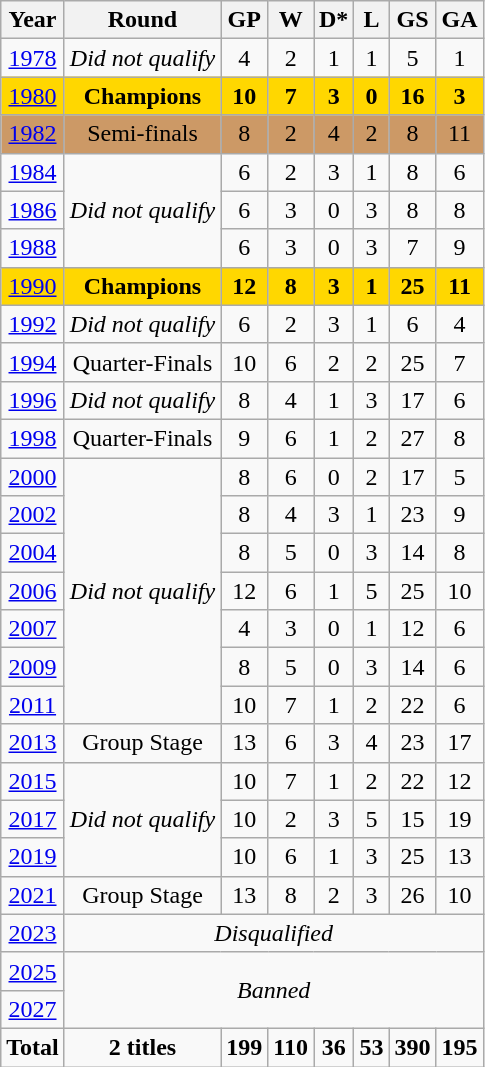<table class="wikitable" style="text-align: center;">
<tr>
<th>Year</th>
<th>Round</th>
<th>GP</th>
<th>W</th>
<th>D*</th>
<th>L</th>
<th>GS</th>
<th>GA</th>
</tr>
<tr>
<td> <a href='#'>1978</a></td>
<td><em>Did not qualify</em></td>
<td>4</td>
<td>2</td>
<td>1</td>
<td>1</td>
<td>5</td>
<td>1</td>
</tr>
<tr bgcolor="gold">
<td> <a href='#'>1980</a></td>
<td><strong>Champions</strong></td>
<td><strong>10</strong></td>
<td><strong>7</strong></td>
<td><strong>3</strong></td>
<td><strong>0</strong></td>
<td><strong>16</strong></td>
<td><strong>3</strong></td>
</tr>
<tr bgcolor="#cc9966">
<td> <a href='#'>1982</a></td>
<td>Semi-finals</td>
<td>8</td>
<td>2</td>
<td>4</td>
<td>2</td>
<td>8</td>
<td>11</td>
</tr>
<tr>
<td> <a href='#'>1984</a></td>
<td rowspan=3><em>Did not qualify</em></td>
<td>6</td>
<td>2</td>
<td>3</td>
<td>1</td>
<td>8</td>
<td>6</td>
</tr>
<tr>
<td> <a href='#'>1986</a></td>
<td>6</td>
<td>3</td>
<td>0</td>
<td>3</td>
<td>8</td>
<td>8</td>
</tr>
<tr>
<td> <a href='#'>1988</a></td>
<td>6</td>
<td>3</td>
<td>0</td>
<td>3</td>
<td>7</td>
<td>9</td>
</tr>
<tr bgcolor="gold">
<td> <a href='#'>1990</a></td>
<td><strong>Champions</strong></td>
<td><strong>12</strong></td>
<td><strong>8</strong></td>
<td><strong>3</strong></td>
<td><strong>1</strong></td>
<td><strong>25</strong></td>
<td><strong>11</strong></td>
</tr>
<tr>
<td> <a href='#'>1992</a></td>
<td><em>Did not qualify</em></td>
<td>6</td>
<td>2</td>
<td>3</td>
<td>1</td>
<td>6</td>
<td>4</td>
</tr>
<tr>
<td> <a href='#'>1994</a></td>
<td>Quarter-Finals</td>
<td>10</td>
<td>6</td>
<td>2</td>
<td>2</td>
<td>25</td>
<td>7</td>
</tr>
<tr>
<td> <a href='#'>1996</a></td>
<td><em>Did not qualify</em></td>
<td>8</td>
<td>4</td>
<td>1</td>
<td>3</td>
<td>17</td>
<td>6</td>
</tr>
<tr>
<td> <a href='#'>1998</a></td>
<td>Quarter-Finals</td>
<td>9</td>
<td>6</td>
<td>1</td>
<td>2</td>
<td>27</td>
<td>8</td>
</tr>
<tr>
<td> <a href='#'>2000</a></td>
<td rowspan=7><em>Did not qualify</em></td>
<td>8</td>
<td>6</td>
<td>0</td>
<td>2</td>
<td>17</td>
<td>5</td>
</tr>
<tr>
<td> <a href='#'>2002</a></td>
<td>8</td>
<td>4</td>
<td>3</td>
<td>1</td>
<td>23</td>
<td>9</td>
</tr>
<tr>
<td> <a href='#'>2004</a></td>
<td>8</td>
<td>5</td>
<td>0</td>
<td>3</td>
<td>14</td>
<td>8</td>
</tr>
<tr>
<td> <a href='#'>2006</a></td>
<td>12</td>
<td>6</td>
<td>1</td>
<td>5</td>
<td>25</td>
<td>10</td>
</tr>
<tr>
<td> <a href='#'>2007</a></td>
<td>4</td>
<td>3</td>
<td>0</td>
<td>1</td>
<td>12</td>
<td>6</td>
</tr>
<tr>
<td> <a href='#'>2009</a></td>
<td>8</td>
<td>5</td>
<td>0</td>
<td>3</td>
<td>14</td>
<td>6</td>
</tr>
<tr>
<td> <a href='#'>2011</a></td>
<td>10</td>
<td>7</td>
<td>1</td>
<td>2</td>
<td>22</td>
<td>6</td>
</tr>
<tr>
<td> <a href='#'>2013</a></td>
<td>Group Stage</td>
<td>13</td>
<td>6</td>
<td>3</td>
<td>4</td>
<td>23</td>
<td>17</td>
</tr>
<tr>
<td> <a href='#'>2015</a></td>
<td rowspan=3><em>Did not qualify</em></td>
<td>10</td>
<td>7</td>
<td>1</td>
<td>2</td>
<td>22</td>
<td>12</td>
</tr>
<tr>
<td> <a href='#'>2017</a></td>
<td>10</td>
<td>2</td>
<td>3</td>
<td>5</td>
<td>15</td>
<td>19</td>
</tr>
<tr>
<td> <a href='#'>2019</a></td>
<td>10</td>
<td>6</td>
<td>1</td>
<td>3</td>
<td>25</td>
<td>13</td>
</tr>
<tr>
<td> <a href='#'>2021</a></td>
<td>Group Stage</td>
<td>13</td>
<td>8</td>
<td>2</td>
<td>3</td>
<td>26</td>
<td>10</td>
</tr>
<tr>
<td> <a href='#'>2023</a></td>
<td colspan=7><em>Disqualified</em></td>
</tr>
<tr>
<td> <a href='#'>2025</a></td>
<td rowspan=2 colspan=7><em>Banned</em></td>
</tr>
<tr>
<td>  <a href='#'>2027</a></td>
</tr>
<tr>
<td><strong>Total</strong></td>
<td><strong>2 titles</strong></td>
<td><strong>199</strong></td>
<td><strong>110</strong></td>
<td><strong>36</strong></td>
<td><strong>53</strong></td>
<td><strong>390</strong></td>
<td><strong>195</strong></td>
</tr>
</table>
